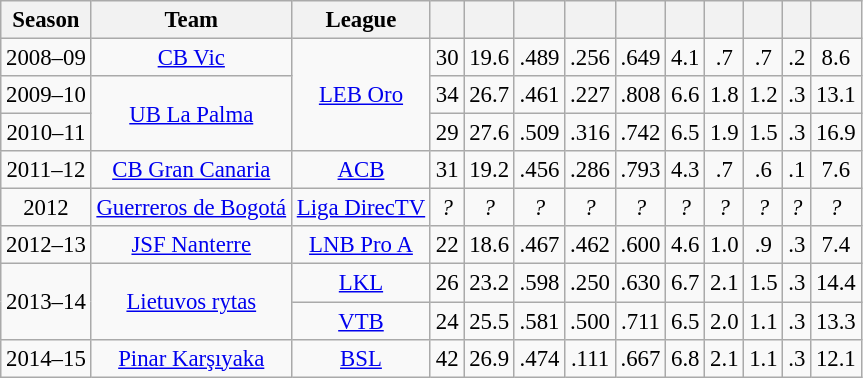<table class="wikitable sortable" style="font-size:95%; text-align:center;">
<tr>
<th>Season</th>
<th>Team</th>
<th>League</th>
<th></th>
<th></th>
<th></th>
<th></th>
<th></th>
<th></th>
<th></th>
<th></th>
<th></th>
<th></th>
</tr>
<tr>
<td>2008–09</td>
<td><a href='#'>CB Vic</a></td>
<td rowspan="3"><a href='#'>LEB Oro</a></td>
<td>30</td>
<td>19.6</td>
<td>.489</td>
<td>.256</td>
<td>.649</td>
<td>4.1</td>
<td>.7</td>
<td>.7</td>
<td>.2</td>
<td>8.6</td>
</tr>
<tr>
<td>2009–10</td>
<td rowspan="2"><a href='#'>UB La Palma</a></td>
<td>34</td>
<td>26.7</td>
<td>.461</td>
<td>.227</td>
<td>.808</td>
<td>6.6</td>
<td>1.8</td>
<td>1.2</td>
<td>.3</td>
<td>13.1</td>
</tr>
<tr>
<td>2010–11</td>
<td>29</td>
<td>27.6</td>
<td>.509</td>
<td>.316</td>
<td>.742</td>
<td>6.5</td>
<td>1.9</td>
<td>1.5</td>
<td>.3</td>
<td>16.9</td>
</tr>
<tr>
<td>2011–12</td>
<td><a href='#'>CB Gran Canaria</a></td>
<td><a href='#'>ACB</a></td>
<td>31</td>
<td>19.2</td>
<td>.456</td>
<td>.286</td>
<td>.793</td>
<td>4.3</td>
<td>.7</td>
<td>.6</td>
<td>.1</td>
<td>7.6</td>
</tr>
<tr>
<td>2012</td>
<td><a href='#'>Guerreros de Bogotá</a></td>
<td><a href='#'>Liga DirecTV</a></td>
<td><em>?</em></td>
<td><em>?</em></td>
<td><em>?</em></td>
<td><em>?</em></td>
<td><em>?</em></td>
<td><em>?</em></td>
<td><em>?</em></td>
<td><em>?</em></td>
<td><em>?</em></td>
<td><em>?</em></td>
</tr>
<tr>
<td>2012–13</td>
<td><a href='#'>JSF Nanterre</a></td>
<td><a href='#'>LNB Pro A</a></td>
<td>22</td>
<td>18.6</td>
<td>.467</td>
<td>.462</td>
<td>.600</td>
<td>4.6</td>
<td>1.0</td>
<td>.9</td>
<td>.3</td>
<td>7.4</td>
</tr>
<tr>
<td rowspan="2">2013–14</td>
<td rowspan="2"><a href='#'>Lietuvos rytas</a></td>
<td><a href='#'>LKL</a></td>
<td>26</td>
<td>23.2</td>
<td>.598</td>
<td>.250</td>
<td>.630</td>
<td>6.7</td>
<td>2.1</td>
<td>1.5</td>
<td>.3</td>
<td>14.4</td>
</tr>
<tr>
<td><a href='#'>VTB</a></td>
<td>24</td>
<td>25.5</td>
<td>.581</td>
<td>.500</td>
<td>.711</td>
<td>6.5</td>
<td>2.0</td>
<td>1.1</td>
<td>.3</td>
<td>13.3</td>
</tr>
<tr>
<td>2014–15</td>
<td><a href='#'>Pinar Karşıyaka</a></td>
<td><a href='#'>BSL</a></td>
<td>42</td>
<td>26.9</td>
<td>.474</td>
<td>.111</td>
<td>.667</td>
<td>6.8</td>
<td>2.1</td>
<td>1.1</td>
<td>.3</td>
<td>12.1</td>
</tr>
</table>
